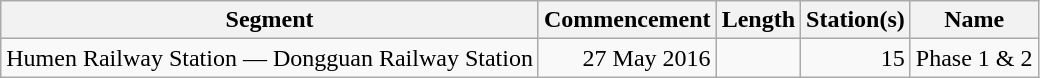<table class="wikitable" style="border-collapse: collapse; text-align: right;">
<tr>
<th>Segment</th>
<th>Commencement</th>
<th>Length</th>
<th>Station(s)</th>
<th>Name</th>
</tr>
<tr>
<td style="text-align: left;">Humen Railway Station — Dongguan Railway Station</td>
<td>27 May 2016</td>
<td></td>
<td>15</td>
<td style="text-align: left;">Phase 1 & 2</td>
</tr>
</table>
